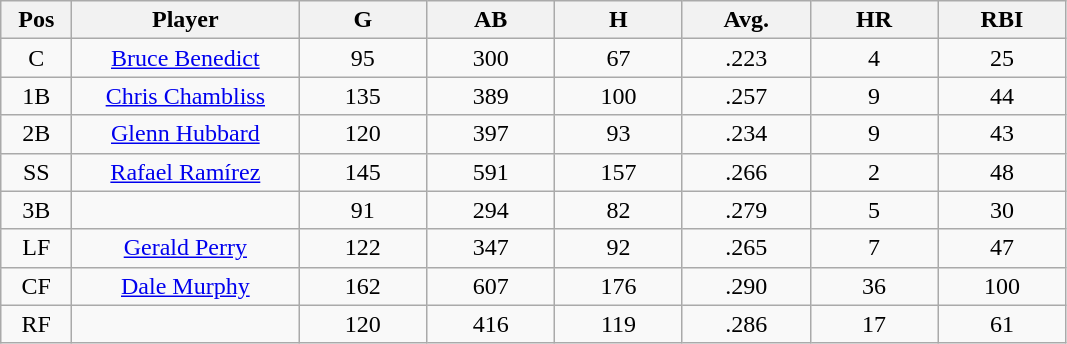<table class="wikitable sortable">
<tr>
<th bgcolor="#DDDDFF" width="5%">Pos</th>
<th bgcolor="#DDDDFF" width="16%">Player</th>
<th bgcolor="#DDDDFF" width="9%">G</th>
<th bgcolor="#DDDDFF" width="9%">AB</th>
<th bgcolor="#DDDDFF" width="9%">H</th>
<th bgcolor="#DDDDFF" width="9%">Avg.</th>
<th bgcolor="#DDDDFF" width="9%">HR</th>
<th bgcolor="#DDDDFF" width="9%">RBI</th>
</tr>
<tr align="center">
<td>C</td>
<td><a href='#'>Bruce Benedict</a></td>
<td>95</td>
<td>300</td>
<td>67</td>
<td>.223</td>
<td>4</td>
<td>25</td>
</tr>
<tr align=center>
<td>1B</td>
<td><a href='#'>Chris Chambliss</a></td>
<td>135</td>
<td>389</td>
<td>100</td>
<td>.257</td>
<td>9</td>
<td>44</td>
</tr>
<tr align=center>
<td>2B</td>
<td><a href='#'>Glenn Hubbard</a></td>
<td>120</td>
<td>397</td>
<td>93</td>
<td>.234</td>
<td>9</td>
<td>43</td>
</tr>
<tr align=center>
<td>SS</td>
<td><a href='#'>Rafael Ramírez</a></td>
<td>145</td>
<td>591</td>
<td>157</td>
<td>.266</td>
<td>2</td>
<td>48</td>
</tr>
<tr align=center>
<td>3B</td>
<td></td>
<td>91</td>
<td>294</td>
<td>82</td>
<td>.279</td>
<td>5</td>
<td>30</td>
</tr>
<tr align="center">
<td>LF</td>
<td><a href='#'>Gerald Perry</a></td>
<td>122</td>
<td>347</td>
<td>92</td>
<td>.265</td>
<td>7</td>
<td>47</td>
</tr>
<tr align=center>
<td>CF</td>
<td><a href='#'>Dale Murphy</a></td>
<td>162</td>
<td>607</td>
<td>176</td>
<td>.290</td>
<td>36</td>
<td>100</td>
</tr>
<tr align=center>
<td>RF</td>
<td></td>
<td>120</td>
<td>416</td>
<td>119</td>
<td>.286</td>
<td>17</td>
<td>61</td>
</tr>
</table>
